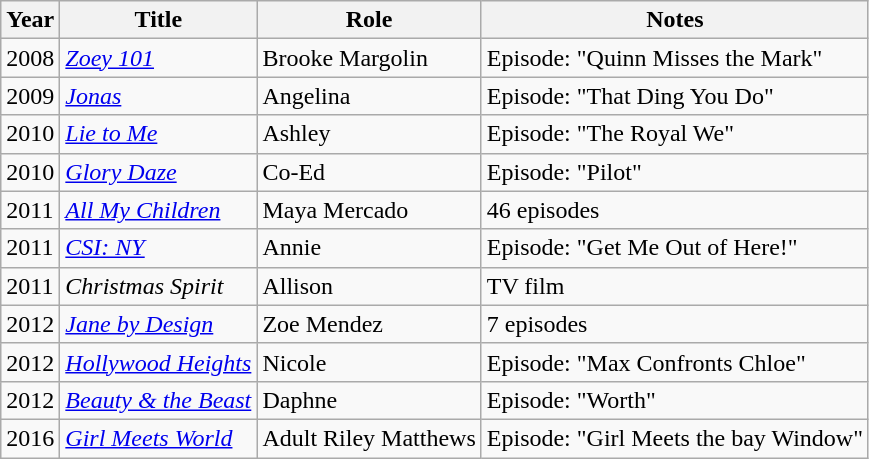<table class="wikitable sortable">
<tr>
<th>Year</th>
<th>Title</th>
<th>Role</th>
<th class="unsortable">Notes</th>
</tr>
<tr>
<td>2008</td>
<td><em><a href='#'>Zoey 101</a></em></td>
<td>Brooke Margolin</td>
<td>Episode: "Quinn Misses the Mark"</td>
</tr>
<tr>
<td>2009</td>
<td><em><a href='#'>Jonas</a></em></td>
<td>Angelina</td>
<td>Episode: "That Ding You Do"</td>
</tr>
<tr>
<td>2010</td>
<td><em><a href='#'>Lie to Me</a></em></td>
<td>Ashley</td>
<td>Episode: "The Royal We"</td>
</tr>
<tr>
<td>2010</td>
<td><em><a href='#'>Glory Daze</a></em></td>
<td>Co-Ed</td>
<td>Episode: "Pilot"</td>
</tr>
<tr>
<td>2011</td>
<td><em><a href='#'>All My Children</a></em></td>
<td>Maya Mercado</td>
<td>46 episodes</td>
</tr>
<tr>
<td>2011</td>
<td><em><a href='#'>CSI: NY</a></em></td>
<td>Annie</td>
<td>Episode: "Get Me Out of Here!"</td>
</tr>
<tr>
<td>2011</td>
<td><em>Christmas Spirit</em></td>
<td>Allison</td>
<td>TV film</td>
</tr>
<tr>
<td>2012</td>
<td><em><a href='#'>Jane by Design</a></em></td>
<td>Zoe Mendez</td>
<td>7 episodes</td>
</tr>
<tr>
<td>2012</td>
<td><em><a href='#'>Hollywood Heights</a></em></td>
<td>Nicole</td>
<td>Episode: "Max Confronts Chloe"</td>
</tr>
<tr>
<td>2012</td>
<td><em><a href='#'>Beauty & the Beast</a></em></td>
<td>Daphne</td>
<td>Episode: "Worth"</td>
</tr>
<tr>
<td>2016</td>
<td><em><a href='#'>Girl Meets World</a></em></td>
<td>Adult Riley Matthews</td>
<td>Episode: "Girl Meets the bay Window"</td>
</tr>
</table>
